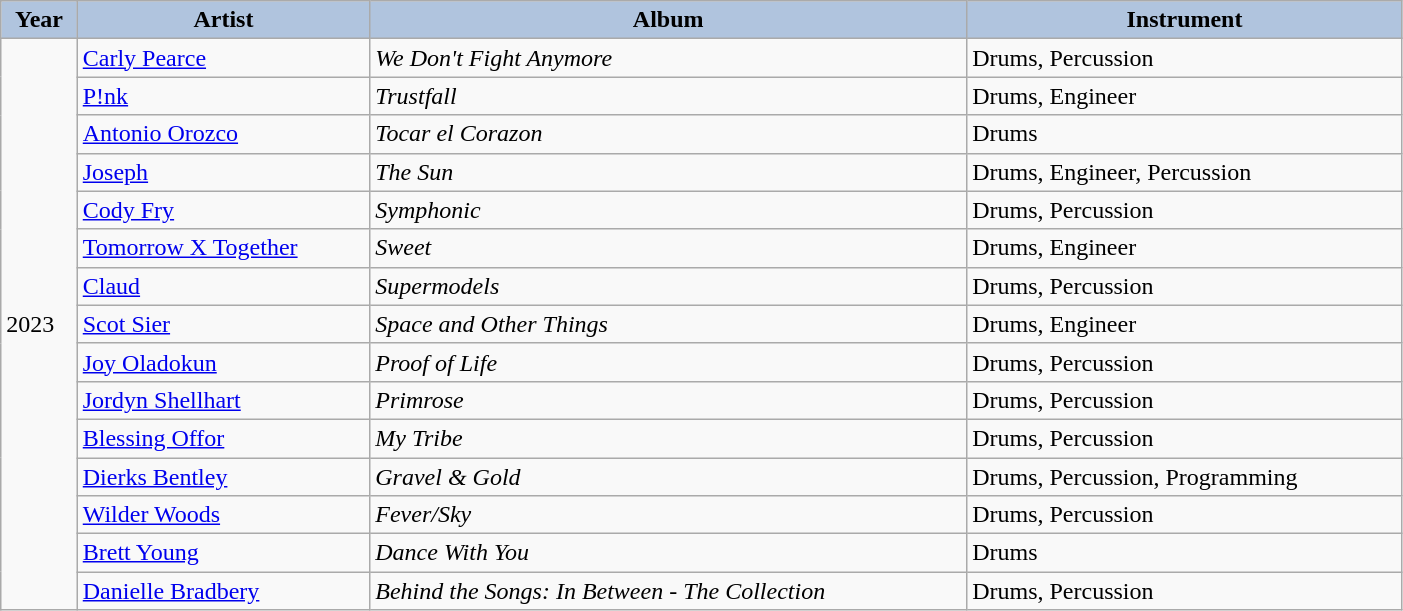<table class="wikitable" width="74%" style="font-size: 100%;">
<tr>
<th style="background:#B0C4DE;">Year</th>
<th style="background:#B0C4DE;">Artist</th>
<th style="background:#B0C4DE;">Album</th>
<th style="background:#B0C4DE;">Instrument</th>
</tr>
<tr>
<td rowspan="15">2023</td>
<td><a href='#'>Carly Pearce</a></td>
<td><em>We Don't Fight Anymore</em></td>
<td>Drums, Percussion</td>
</tr>
<tr>
<td><a href='#'>P!nk</a></td>
<td><em>Trustfall</em></td>
<td>Drums, Engineer</td>
</tr>
<tr>
<td><a href='#'>Antonio Orozco</a></td>
<td><em>Tocar el Corazon</em></td>
<td>Drums</td>
</tr>
<tr>
<td><a href='#'>Joseph</a></td>
<td><em>The Sun</em></td>
<td>Drums, Engineer, Percussion</td>
</tr>
<tr>
<td><a href='#'>Cody Fry</a></td>
<td><em>Symphonic</em></td>
<td>Drums, Percussion</td>
</tr>
<tr>
<td><a href='#'>Tomorrow X Together</a></td>
<td><em>Sweet</em></td>
<td>Drums, Engineer</td>
</tr>
<tr>
<td><a href='#'>Claud</a></td>
<td><em>Supermodels</em></td>
<td>Drums, Percussion</td>
</tr>
<tr>
<td><a href='#'>Scot Sier</a></td>
<td><em>Space and Other Things</em></td>
<td>Drums, Engineer</td>
</tr>
<tr>
<td><a href='#'>Joy Oladokun</a></td>
<td><em>Proof of Life</em></td>
<td>Drums, Percussion</td>
</tr>
<tr>
<td><a href='#'>Jordyn Shellhart</a></td>
<td><em>Primrose</em></td>
<td>Drums, Percussion</td>
</tr>
<tr>
<td><a href='#'>Blessing Offor</a></td>
<td><em>My Tribe</em></td>
<td>Drums, Percussion</td>
</tr>
<tr>
<td><a href='#'>Dierks Bentley</a></td>
<td><em>Gravel & Gold</em></td>
<td>Drums, Percussion, Programming</td>
</tr>
<tr>
<td><a href='#'>Wilder Woods</a></td>
<td><em>Fever/Sky</em></td>
<td>Drums, Percussion</td>
</tr>
<tr>
<td><a href='#'>Brett Young</a></td>
<td><em>Dance With You</em></td>
<td>Drums</td>
</tr>
<tr>
<td><a href='#'>Danielle Bradbery</a></td>
<td><em>Behind the Songs: In Between - The Collection</em></td>
<td>Drums, Percussion</td>
</tr>
</table>
